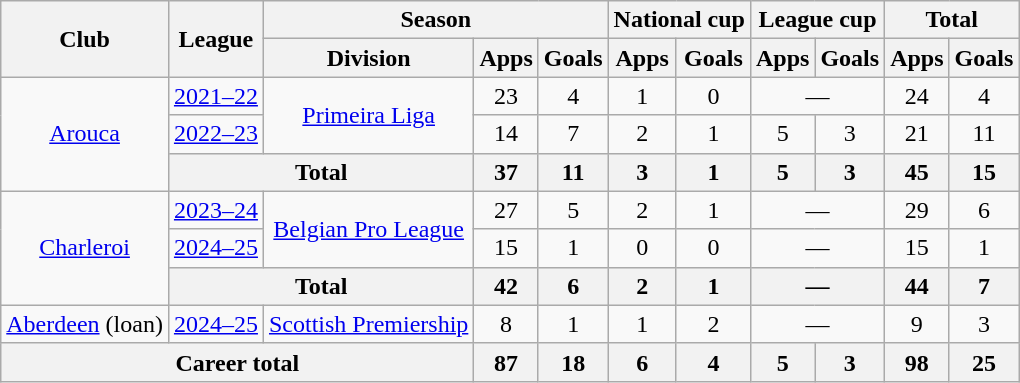<table class="wikitable" style="text-align:center">
<tr>
<th rowspan="2">Club</th>
<th rowspan="2">League</th>
<th colspan="3">Season</th>
<th colspan="2">National cup</th>
<th colspan="2">League cup</th>
<th colspan="2">Total</th>
</tr>
<tr>
<th>Division</th>
<th>Apps</th>
<th>Goals</th>
<th>Apps</th>
<th>Goals</th>
<th>Apps</th>
<th>Goals</th>
<th>Apps</th>
<th>Goals</th>
</tr>
<tr>
<td rowspan="3"><a href='#'>Arouca</a></td>
<td><a href='#'>2021–22</a></td>
<td rowspan="2"><a href='#'>Primeira Liga</a></td>
<td>23</td>
<td>4</td>
<td>1</td>
<td>0</td>
<td colspan=2>—</td>
<td>24</td>
<td>4</td>
</tr>
<tr>
<td><a href='#'>2022–23</a></td>
<td>14</td>
<td>7</td>
<td>2</td>
<td>1</td>
<td>5</td>
<td>3</td>
<td>21</td>
<td>11</td>
</tr>
<tr>
<th colspan="2">Total</th>
<th>37</th>
<th>11</th>
<th>3</th>
<th>1</th>
<th>5</th>
<th>3</th>
<th>45</th>
<th>15</th>
</tr>
<tr>
<td rowspan="3"><a href='#'>Charleroi</a></td>
<td><a href='#'>2023–24</a></td>
<td rowspan="2"><a href='#'>Belgian Pro League</a></td>
<td>27</td>
<td>5</td>
<td>2</td>
<td>1</td>
<td colspan=2>—</td>
<td>29</td>
<td>6</td>
</tr>
<tr>
<td><a href='#'>2024–25</a></td>
<td>15</td>
<td>1</td>
<td>0</td>
<td>0</td>
<td colspan=2>—</td>
<td>15</td>
<td>1</td>
</tr>
<tr>
<th colspan="2">Total</th>
<th>42</th>
<th>6</th>
<th>2</th>
<th>1</th>
<th colspan=2>—</th>
<th>44</th>
<th>7</th>
</tr>
<tr>
<td><a href='#'>Aberdeen</a> (loan)</td>
<td><a href='#'>2024–25</a></td>
<td><a href='#'>Scottish Premiership</a></td>
<td>8</td>
<td>1</td>
<td>1</td>
<td>2</td>
<td colspan=2>—</td>
<td>9</td>
<td>3</td>
</tr>
<tr>
<th colspan="3">Career total</th>
<th>87</th>
<th>18</th>
<th>6</th>
<th>4</th>
<th>5</th>
<th>3</th>
<th>98</th>
<th>25</th>
</tr>
</table>
